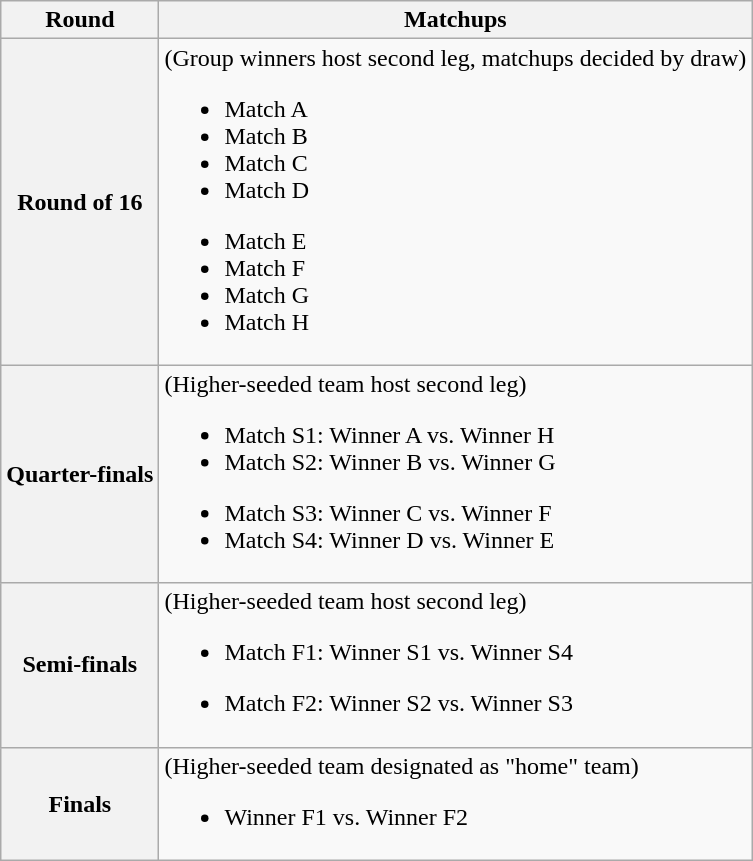<table class=wikitable>
<tr>
<th>Round</th>
<th>Matchups</th>
</tr>
<tr>
<th>Round of 16</th>
<td>(Group winners host second leg, matchups decided by draw)<br>
<ul><li>Match A</li><li>Match B</li><li>Match C</li><li>Match D</li></ul><ul><li>Match E</li><li>Match F</li><li>Match G</li><li>Match H</li></ul></td>
</tr>
<tr>
<th>Quarter-finals</th>
<td>(Higher-seeded team host second leg)<br>
<ul><li>Match S1: Winner A vs. Winner H</li><li>Match S2: Winner B vs. Winner G</li></ul><ul><li>Match S3: Winner C vs. Winner F</li><li>Match S4: Winner D vs. Winner E</li></ul></td>
</tr>
<tr>
<th>Semi-finals</th>
<td>(Higher-seeded team host second leg)<br>
<ul><li>Match F1: Winner S1 vs. Winner S4</li></ul><ul><li>Match F2: Winner S2 vs. Winner S3</li></ul></td>
</tr>
<tr>
<th>Finals</th>
<td>(Higher-seeded team designated as "home" team)<br><ul><li>Winner F1 vs. Winner F2</li></ul></td>
</tr>
</table>
